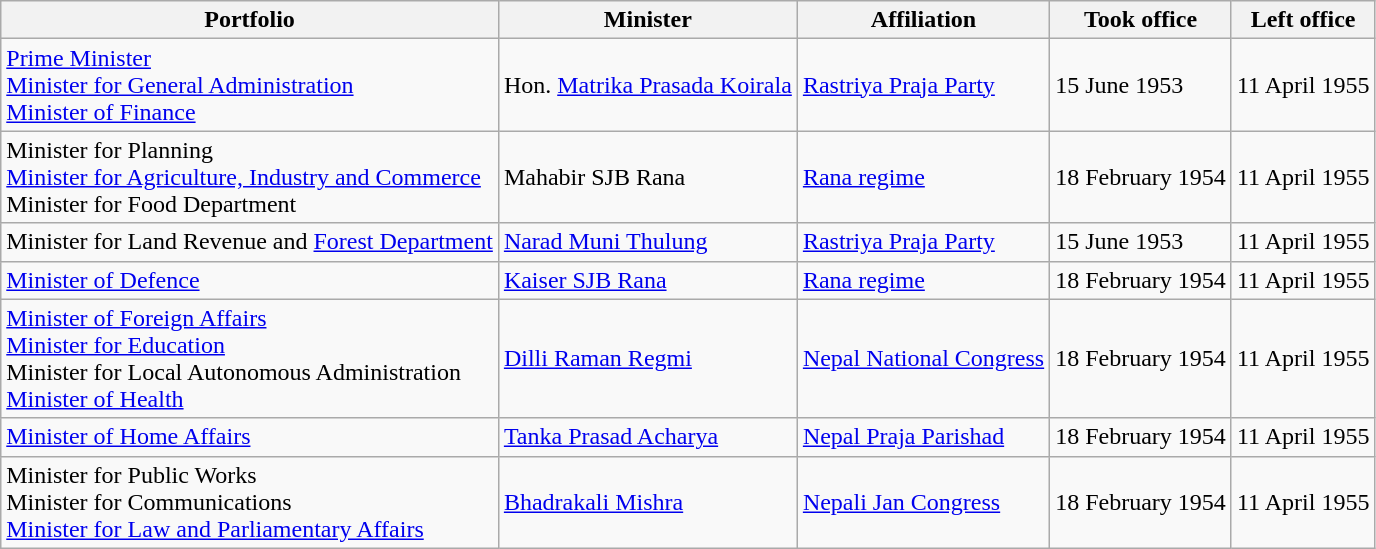<table class="wikitable">
<tr>
<th>Portfolio</th>
<th>Minister</th>
<th>Affiliation</th>
<th>Took office</th>
<th>Left office</th>
</tr>
<tr>
<td><a href='#'>Prime Minister</a><br><a href='#'>Minister for General Administration</a><br><a href='#'>Minister of Finance</a></td>
<td>Hon. <a href='#'>Matrika Prasada Koirala</a></td>
<td><a href='#'>Rastriya Praja Party</a></td>
<td>15 June 1953</td>
<td>11 April 1955</td>
</tr>
<tr>
<td>Minister for Planning<br><a href='#'>Minister for Agriculture, Industry and Commerce</a><br>Minister for Food Department</td>
<td>Mahabir SJB Rana</td>
<td><a href='#'>Rana regime</a></td>
<td>18 February 1954</td>
<td>11 April 1955</td>
</tr>
<tr>
<td>Minister for Land Revenue and <a href='#'>Forest Department</a></td>
<td><a href='#'>Narad Muni Thulung</a></td>
<td><a href='#'>Rastriya Praja Party</a></td>
<td>15 June 1953</td>
<td>11 April 1955</td>
</tr>
<tr>
<td><a href='#'>Minister of Defence</a></td>
<td><a href='#'>Kaiser SJB Rana</a></td>
<td><a href='#'>Rana regime</a></td>
<td>18 February 1954</td>
<td>11 April 1955</td>
</tr>
<tr>
<td><a href='#'>Minister of Foreign Affairs</a><br><a href='#'>Minister for Education</a><br>Minister for Local Autonomous Administration<br><a href='#'>Minister of Health</a></td>
<td><a href='#'>Dilli Raman Regmi</a></td>
<td><a href='#'>Nepal National Congress</a></td>
<td>18 February 1954</td>
<td>11 April 1955</td>
</tr>
<tr>
<td><a href='#'>Minister of Home Affairs</a></td>
<td><a href='#'>Tanka Prasad Acharya</a></td>
<td><a href='#'>Nepal Praja Parishad</a></td>
<td>18 February 1954</td>
<td>11 April 1955</td>
</tr>
<tr>
<td>Minister for Public Works<br>Minister for Communications<br><a href='#'>Minister for Law and Parliamentary Affairs</a></td>
<td><a href='#'>Bhadrakali Mishra</a></td>
<td><a href='#'>Nepali Jan Congress</a></td>
<td>18 February 1954</td>
<td>11 April 1955</td>
</tr>
</table>
